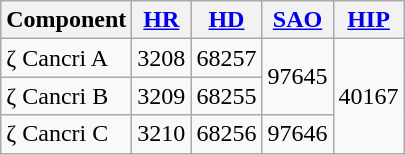<table class="wikitable">
<tr>
<th>Component</th>
<th><a href='#'>HR</a></th>
<th><a href='#'>HD</a></th>
<th><a href='#'>SAO</a></th>
<th><a href='#'>HIP</a></th>
</tr>
<tr>
<td>ζ Cancri A</td>
<td>3208</td>
<td>68257</td>
<td rowspan="2">97645</td>
<td rowspan="3">40167</td>
</tr>
<tr>
<td>ζ Cancri B</td>
<td>3209</td>
<td>68255</td>
</tr>
<tr>
<td>ζ Cancri C</td>
<td>3210</td>
<td>68256</td>
<td>97646</td>
</tr>
</table>
